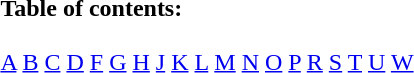<table border="0" id="toc"  style="margin:0 auto; margin:auto;">
<tr>
<td><strong>Table of contents:</strong><br><br><a href='#'>A</a> <a href='#'>B</a> <a href='#'>C</a> <a href='#'>D</a> <a href='#'>F</a> <a href='#'>G</a> <a href='#'>H</a> <a href='#'>J</a> <a href='#'>K</a> <a href='#'>L</a> <a href='#'>M</a> <a href='#'>N</a> <a href='#'>O</a> <a href='#'>P</a> <a href='#'>R</a> <a href='#'>S</a> <a href='#'>T</a> <a href='#'>U</a> <a href='#'>W</a></td>
</tr>
</table>
